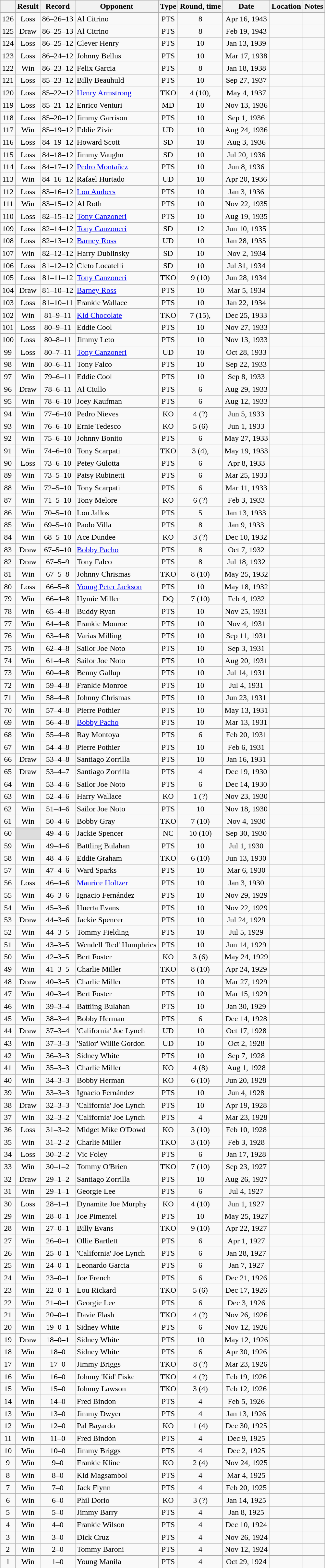<table class="wikitable" style="text-align:center">
<tr>
<th></th>
<th>Result</th>
<th>Record</th>
<th>Opponent</th>
<th>Type</th>
<th>Round, time</th>
<th>Date</th>
<th>Location</th>
<th>Notes</th>
</tr>
<tr>
<td>126</td>
<td>Loss</td>
<td>86–26–13 </td>
<td align=left>Al Citrino</td>
<td>PTS</td>
<td>8</td>
<td>Apr 16, 1943</td>
<td style="text-align:left;"></td>
<td></td>
</tr>
<tr>
<td>125</td>
<td>Draw</td>
<td>86–25–13 </td>
<td align=left>Al Citrino</td>
<td>PTS</td>
<td>8</td>
<td>Feb 19, 1943</td>
<td style="text-align:left;"></td>
<td></td>
</tr>
<tr>
<td>124</td>
<td>Loss</td>
<td>86–25–12 </td>
<td align=left>Clever Henry</td>
<td>PTS</td>
<td>10</td>
<td>Jan 13, 1939</td>
<td style="text-align:left;"></td>
<td></td>
</tr>
<tr>
<td>123</td>
<td>Loss</td>
<td>86–24–12 </td>
<td align=left>Johnny Bellus</td>
<td>PTS</td>
<td>10</td>
<td>Mar 17, 1938</td>
<td style="text-align:left;"></td>
<td></td>
</tr>
<tr>
<td>122</td>
<td>Win</td>
<td>86–23–12 </td>
<td align=left>Felix Garcia</td>
<td>PTS</td>
<td>8</td>
<td>Jan 18, 1938</td>
<td style="text-align:left;"></td>
<td></td>
</tr>
<tr>
<td>121</td>
<td>Loss</td>
<td>85–23–12 </td>
<td align=left>Billy Beauhuld</td>
<td>PTS</td>
<td>10</td>
<td>Sep 27, 1937</td>
<td style="text-align:left;"></td>
<td></td>
</tr>
<tr>
<td>120</td>
<td>Loss</td>
<td>85–22–12 </td>
<td align=left><a href='#'>Henry Armstrong</a></td>
<td>TKO</td>
<td>4 (10), </td>
<td>May 4, 1937</td>
<td style="text-align:left;"></td>
<td></td>
</tr>
<tr>
<td>119</td>
<td>Loss</td>
<td>85–21–12 </td>
<td align=left>Enrico Venturi</td>
<td>MD</td>
<td>10</td>
<td>Nov 13, 1936</td>
<td style="text-align:left;"></td>
<td></td>
</tr>
<tr>
<td>118</td>
<td>Loss</td>
<td>85–20–12 </td>
<td align=left>Jimmy Garrison</td>
<td>PTS</td>
<td>10</td>
<td>Sep 1, 1936</td>
<td style="text-align:left;"></td>
<td></td>
</tr>
<tr>
<td>117</td>
<td>Win</td>
<td>85–19–12 </td>
<td align=left>Eddie Zivic</td>
<td>UD</td>
<td>10</td>
<td>Aug 24, 1936</td>
<td style="text-align:left;"></td>
<td></td>
</tr>
<tr>
<td>116</td>
<td>Loss</td>
<td>84–19–12 </td>
<td align=left>Howard Scott</td>
<td>SD</td>
<td>10</td>
<td>Aug 3, 1936</td>
<td style="text-align:left;"></td>
<td></td>
</tr>
<tr>
<td>115</td>
<td>Loss</td>
<td>84–18–12 </td>
<td align=left>Jimmy Vaughn</td>
<td>SD</td>
<td>10</td>
<td>Jul 20, 1936</td>
<td style="text-align:left;"></td>
<td></td>
</tr>
<tr>
<td>114</td>
<td>Loss</td>
<td>84–17–12 </td>
<td align=left><a href='#'>Pedro Montañez</a></td>
<td>PTS</td>
<td>10</td>
<td>Jun 8, 1936</td>
<td style="text-align:left;"></td>
<td></td>
</tr>
<tr>
<td>113</td>
<td>Win</td>
<td>84–16–12 </td>
<td align=left>Rafael Hurtado</td>
<td>UD</td>
<td>10</td>
<td>Apr 20, 1936</td>
<td style="text-align:left;"></td>
<td></td>
</tr>
<tr>
<td>112</td>
<td>Loss</td>
<td>83–16–12 </td>
<td align=left><a href='#'>Lou Ambers</a></td>
<td>PTS</td>
<td>10</td>
<td>Jan 3, 1936</td>
<td style="text-align:left;"></td>
<td></td>
</tr>
<tr>
<td>111</td>
<td>Win</td>
<td>83–15–12 </td>
<td align=left>Al Roth</td>
<td>PTS</td>
<td>10</td>
<td>Nov 22, 1935</td>
<td style="text-align:left;"></td>
<td></td>
</tr>
<tr>
<td>110</td>
<td>Loss</td>
<td>82–15–12 </td>
<td align=left><a href='#'>Tony Canzoneri</a></td>
<td>PTS</td>
<td>10</td>
<td>Aug 19, 1935</td>
<td style="text-align:left;"></td>
<td></td>
</tr>
<tr>
<td>109</td>
<td>Loss</td>
<td>82–14–12 </td>
<td align=left><a href='#'>Tony Canzoneri</a></td>
<td>SD</td>
<td>12</td>
<td>Jun 10, 1935</td>
<td style="text-align:left;"></td>
<td></td>
</tr>
<tr>
<td>108</td>
<td>Loss</td>
<td>82–13–12 </td>
<td align=left><a href='#'>Barney Ross</a></td>
<td>UD</td>
<td>10</td>
<td>Jan 28, 1935</td>
<td style="text-align:left;"></td>
<td style="text-align:left;"></td>
</tr>
<tr>
<td>107</td>
<td>Win</td>
<td>82–12–12 </td>
<td align=left>Harry Dublinsky</td>
<td>SD</td>
<td>10</td>
<td>Nov 2, 1934</td>
<td style="text-align:left;"></td>
<td></td>
</tr>
<tr>
<td>106</td>
<td>Loss</td>
<td>81–12–12 </td>
<td align=left>Cleto Locatelli</td>
<td>SD</td>
<td>10</td>
<td>Jul 31, 1934</td>
<td style="text-align:left;"></td>
<td></td>
</tr>
<tr>
<td>105</td>
<td>Loss</td>
<td>81–11–12 </td>
<td align=left><a href='#'>Tony Canzoneri</a></td>
<td>TKO</td>
<td>9 (10)</td>
<td>Jun 28, 1934</td>
<td style="text-align:left;"></td>
<td></td>
</tr>
<tr>
<td>104</td>
<td>Draw</td>
<td>81–10–12 </td>
<td align=left><a href='#'>Barney Ross</a></td>
<td>PTS</td>
<td>10</td>
<td>Mar 5, 1934</td>
<td style="text-align:left;"></td>
<td style="text-align:left;"></td>
</tr>
<tr>
<td>103</td>
<td>Loss</td>
<td>81–10–11 </td>
<td align=left>Frankie Wallace</td>
<td>PTS</td>
<td>10</td>
<td>Jan 22, 1934</td>
<td style="text-align:left;"></td>
<td></td>
</tr>
<tr>
<td>102</td>
<td>Win</td>
<td>81–9–11 </td>
<td align=left><a href='#'>Kid Chocolate</a></td>
<td>TKO</td>
<td>7 (15), </td>
<td>Dec 25, 1933</td>
<td style="text-align:left;"></td>
<td style="text-align:left;"></td>
</tr>
<tr>
<td>101</td>
<td>Loss</td>
<td>80–9–11 </td>
<td align=left>Eddie Cool</td>
<td>PTS</td>
<td>10</td>
<td>Nov 27, 1933</td>
<td style="text-align:left;"></td>
<td></td>
</tr>
<tr>
<td>100</td>
<td>Loss</td>
<td>80–8–11 </td>
<td align=left>Jimmy Leto</td>
<td>PTS</td>
<td>10</td>
<td>Nov 13, 1933</td>
<td style="text-align:left;"></td>
<td></td>
</tr>
<tr>
<td>99</td>
<td>Loss</td>
<td>80–7–11 </td>
<td align=left><a href='#'>Tony Canzoneri</a></td>
<td>UD</td>
<td>10</td>
<td>Oct 28, 1933</td>
<td style="text-align:left;"></td>
<td></td>
</tr>
<tr>
<td>98</td>
<td>Win</td>
<td>80–6–11 </td>
<td align=left>Tony Falco</td>
<td>PTS</td>
<td>10</td>
<td>Sep 22, 1933</td>
<td style="text-align:left;"></td>
<td></td>
</tr>
<tr>
<td>97</td>
<td>Win</td>
<td>79–6–11 </td>
<td align=left>Eddie Cool</td>
<td>PTS</td>
<td>10</td>
<td>Sep 8, 1933</td>
<td style="text-align:left;"></td>
<td></td>
</tr>
<tr>
<td>96</td>
<td>Draw</td>
<td>78–6–11 </td>
<td align=left>Al Ciullo</td>
<td>PTS</td>
<td>6</td>
<td>Aug 29, 1933</td>
<td style="text-align:left;"></td>
<td></td>
</tr>
<tr>
<td>95</td>
<td>Win</td>
<td>78–6–10 </td>
<td align=left>Joey Kaufman</td>
<td>PTS</td>
<td>6</td>
<td>Aug 12, 1933</td>
<td style="text-align:left;"></td>
<td></td>
</tr>
<tr>
<td>94</td>
<td>Win</td>
<td>77–6–10 </td>
<td align=left>Pedro Nieves</td>
<td>KO</td>
<td>4 (?)</td>
<td>Jun 5, 1933</td>
<td style="text-align:left;"></td>
<td></td>
</tr>
<tr>
<td>93</td>
<td>Win</td>
<td>76–6–10 </td>
<td align=left>Ernie Tedesco</td>
<td>KO</td>
<td>5 (6)</td>
<td>Jun 1, 1933</td>
<td style="text-align:left;"></td>
<td></td>
</tr>
<tr>
<td>92</td>
<td>Win</td>
<td>75–6–10 </td>
<td align=left>Johnny Bonito</td>
<td>PTS</td>
<td>6</td>
<td>May 27, 1933</td>
<td style="text-align:left;"></td>
<td></td>
</tr>
<tr>
<td>91</td>
<td>Win</td>
<td>74–6–10 </td>
<td align=left>Tony Scarpati</td>
<td>TKO</td>
<td>3 (4), </td>
<td>May 19, 1933</td>
<td style="text-align:left;"></td>
<td></td>
</tr>
<tr>
<td>90</td>
<td>Loss</td>
<td>73–6–10 </td>
<td align=left>Petey Gulotta</td>
<td>PTS</td>
<td>6</td>
<td>Apr 8, 1933</td>
<td style="text-align:left;"></td>
<td></td>
</tr>
<tr>
<td>89</td>
<td>Win</td>
<td>73–5–10 </td>
<td align=left>Patsy Rubinetti</td>
<td>PTS</td>
<td>6</td>
<td>Mar 25, 1933</td>
<td style="text-align:left;"></td>
<td></td>
</tr>
<tr>
<td>88</td>
<td>Win</td>
<td>72–5–10 </td>
<td align=left>Tony Scarpati</td>
<td>PTS</td>
<td>6</td>
<td>Mar 11, 1933</td>
<td style="text-align:left;"></td>
<td></td>
</tr>
<tr>
<td>87</td>
<td>Win</td>
<td>71–5–10 </td>
<td align=left>Tony Melore</td>
<td>KO</td>
<td>6 (?)</td>
<td>Feb 3, 1933</td>
<td style="text-align:left;"></td>
<td></td>
</tr>
<tr>
<td>86</td>
<td>Win</td>
<td>70–5–10 </td>
<td align=left>Lou Jallos</td>
<td>PTS</td>
<td>5</td>
<td>Jan 13, 1933</td>
<td style="text-align:left;"></td>
<td></td>
</tr>
<tr>
<td>85</td>
<td>Win</td>
<td>69–5–10 </td>
<td align=left>Paolo Villa</td>
<td>PTS</td>
<td>8</td>
<td>Jan 9, 1933</td>
<td style="text-align:left;"></td>
<td></td>
</tr>
<tr>
<td>84</td>
<td>Win</td>
<td>68–5–10 </td>
<td align=left>Ace Dundee</td>
<td>KO</td>
<td>3 (?)</td>
<td>Dec 10, 1932</td>
<td style="text-align:left;"></td>
<td></td>
</tr>
<tr>
<td>83</td>
<td>Draw</td>
<td>67–5–10 </td>
<td align=left><a href='#'>Bobby Pacho</a></td>
<td>PTS</td>
<td>8</td>
<td>Oct 7, 1932</td>
<td style="text-align:left;"></td>
<td></td>
</tr>
<tr>
<td>82</td>
<td>Draw</td>
<td>67–5–9 </td>
<td align=left>Tony Falco</td>
<td>PTS</td>
<td>8</td>
<td>Jul 18, 1932</td>
<td style="text-align:left;"></td>
<td></td>
</tr>
<tr>
<td>81</td>
<td>Win</td>
<td>67–5–8 </td>
<td align=left>Johnny Chrismas</td>
<td>TKO</td>
<td>8 (10)</td>
<td>May 25, 1932</td>
<td style="text-align:left;"></td>
<td></td>
</tr>
<tr>
<td>80</td>
<td>Loss</td>
<td>66–5–8 </td>
<td align=left><a href='#'>Young Peter Jackson</a></td>
<td>PTS</td>
<td>10</td>
<td>May 18, 1932</td>
<td style="text-align:left;"></td>
<td style="text-align:left;"></td>
</tr>
<tr>
<td>79</td>
<td>Win</td>
<td>66–4–8 </td>
<td align=left>Hymie Miller</td>
<td>DQ</td>
<td>7 (10)</td>
<td>Feb 4, 1932</td>
<td style="text-align:left;"></td>
<td style="text-align:left;"></td>
</tr>
<tr>
<td>78</td>
<td>Win</td>
<td>65–4–8 </td>
<td align=left>Buddy Ryan</td>
<td>PTS</td>
<td>10</td>
<td>Nov 25, 1931</td>
<td style="text-align:left;"></td>
<td></td>
</tr>
<tr>
<td>77</td>
<td>Win</td>
<td>64–4–8 </td>
<td align=left>Frankie Monroe</td>
<td>PTS</td>
<td>10</td>
<td>Nov 4, 1931</td>
<td style="text-align:left;"></td>
<td></td>
</tr>
<tr>
<td>76</td>
<td>Win</td>
<td>63–4–8 </td>
<td align=left>Varias Milling</td>
<td>PTS</td>
<td>10</td>
<td>Sep 11, 1931</td>
<td style="text-align:left;"></td>
<td></td>
</tr>
<tr>
<td>75</td>
<td>Win</td>
<td>62–4–8 </td>
<td align=left>Sailor Joe Noto</td>
<td>PTS</td>
<td>10</td>
<td>Sep 3, 1931</td>
<td style="text-align:left;"></td>
<td></td>
</tr>
<tr>
<td>74</td>
<td>Win</td>
<td>61–4–8 </td>
<td align=left>Sailor Joe Noto</td>
<td>PTS</td>
<td>10</td>
<td>Aug 20, 1931</td>
<td style="text-align:left;"></td>
<td></td>
</tr>
<tr>
<td>73</td>
<td>Win</td>
<td>60–4–8 </td>
<td align=left>Benny Gallup</td>
<td>PTS</td>
<td>10</td>
<td>Jul 14, 1931</td>
<td style="text-align:left;"></td>
<td></td>
</tr>
<tr>
<td>72</td>
<td>Win</td>
<td>59–4–8 </td>
<td align=left>Frankie Monroe</td>
<td>PTS</td>
<td>10</td>
<td>Jul 4, 1931</td>
<td style="text-align:left;"></td>
<td></td>
</tr>
<tr>
<td>71</td>
<td>Win</td>
<td>58–4–8 </td>
<td align=left>Johnny Chrismas</td>
<td>PTS</td>
<td>10</td>
<td>Jun 23, 1931</td>
<td style="text-align:left;"></td>
<td></td>
</tr>
<tr>
<td>70</td>
<td>Win</td>
<td>57–4–8 </td>
<td align=left>Pierre Pothier</td>
<td>PTS</td>
<td>10</td>
<td>May 13, 1931</td>
<td style="text-align:left;"></td>
<td></td>
</tr>
<tr>
<td>69</td>
<td>Win</td>
<td>56–4–8 </td>
<td align=left><a href='#'>Bobby Pacho</a></td>
<td>PTS</td>
<td>10</td>
<td>Mar 13, 1931</td>
<td style="text-align:left;"></td>
<td></td>
</tr>
<tr>
<td>68</td>
<td>Win</td>
<td>55–4–8 </td>
<td align=left>Ray Montoya</td>
<td>PTS</td>
<td>6</td>
<td>Feb 20, 1931</td>
<td style="text-align:left;"></td>
<td></td>
</tr>
<tr>
<td>67</td>
<td>Win</td>
<td>54–4–8 </td>
<td align=left>Pierre Pothier</td>
<td>PTS</td>
<td>10</td>
<td>Feb 6, 1931</td>
<td style="text-align:left;"></td>
<td></td>
</tr>
<tr>
<td>66</td>
<td>Draw</td>
<td>53–4–8 </td>
<td align=left>Santiago Zorrilla</td>
<td>PTS</td>
<td>10</td>
<td>Jan 16, 1931</td>
<td style="text-align:left;"></td>
<td></td>
</tr>
<tr>
<td>65</td>
<td>Draw</td>
<td>53–4–7 </td>
<td align=left>Santiago Zorrilla</td>
<td>PTS</td>
<td>4</td>
<td>Dec 19, 1930</td>
<td style="text-align:left;"></td>
<td></td>
</tr>
<tr>
<td>64</td>
<td>Win</td>
<td>53–4–6 </td>
<td align=left>Sailor Joe Noto</td>
<td>PTS</td>
<td>6</td>
<td>Dec 14, 1930</td>
<td style="text-align:left;"></td>
<td></td>
</tr>
<tr>
<td>63</td>
<td>Win</td>
<td>52–4–6 </td>
<td align=left>Harry Wallace</td>
<td>KO</td>
<td>1 (?)</td>
<td>Nov 23, 1930</td>
<td style="text-align:left;"></td>
<td></td>
</tr>
<tr>
<td>62</td>
<td>Win</td>
<td>51–4–6 </td>
<td align=left>Sailor Joe Noto</td>
<td>PTS</td>
<td>10</td>
<td>Nov 18, 1930</td>
<td style="text-align:left;"></td>
<td></td>
</tr>
<tr>
<td>61</td>
<td>Win</td>
<td>50–4–6 </td>
<td align=left>Bobby Gray</td>
<td>TKO</td>
<td>7 (10)</td>
<td>Nov 4, 1930</td>
<td style="text-align:left;"></td>
<td></td>
</tr>
<tr>
<td>60</td>
<td style="background:#DDD"></td>
<td>49–4–6 </td>
<td align=left>Jackie Spencer</td>
<td>NC</td>
<td>10 (10)</td>
<td>Sep 30, 1930</td>
<td style="text-align:left;"></td>
<td style="text-align:left;"></td>
</tr>
<tr>
<td>59</td>
<td>Win</td>
<td>49–4–6</td>
<td align=left>Battling Bulahan</td>
<td>PTS</td>
<td>10</td>
<td>Jul 1, 1930</td>
<td style="text-align:left;"></td>
<td></td>
</tr>
<tr>
<td>58</td>
<td>Win</td>
<td>48–4–6</td>
<td align=left>Eddie Graham</td>
<td>TKO</td>
<td>6 (10)</td>
<td>Jun 13, 1930</td>
<td style="text-align:left;"></td>
<td></td>
</tr>
<tr>
<td>57</td>
<td>Win</td>
<td>47–4–6</td>
<td align=left>Ward Sparks</td>
<td>PTS</td>
<td>10</td>
<td>Mar 6, 1930</td>
<td style="text-align:left;"></td>
<td></td>
</tr>
<tr>
<td>56</td>
<td>Loss</td>
<td>46–4–6</td>
<td align=left><a href='#'>Maurice Holtzer</a></td>
<td>PTS</td>
<td>10</td>
<td>Jan 3, 1930</td>
<td style="text-align:left;"></td>
<td></td>
</tr>
<tr>
<td>55</td>
<td>Win</td>
<td>46–3–6</td>
<td align=left>Ignacio Fernández</td>
<td>PTS</td>
<td>10</td>
<td>Nov 29, 1929</td>
<td style="text-align:left;"></td>
<td></td>
</tr>
<tr>
<td>54</td>
<td>Win</td>
<td>45–3–6</td>
<td align=left>Huerta Evans</td>
<td>PTS</td>
<td>10</td>
<td>Nov 22, 1929</td>
<td style="text-align:left;"></td>
<td></td>
</tr>
<tr>
<td>53</td>
<td>Draw</td>
<td>44–3–6</td>
<td align=left>Jackie Spencer</td>
<td>PTS</td>
<td>10</td>
<td>Jul 24, 1929</td>
<td style="text-align:left;"></td>
<td></td>
</tr>
<tr>
<td>52</td>
<td>Win</td>
<td>44–3–5</td>
<td align=left>Tommy Fielding</td>
<td>PTS</td>
<td>10</td>
<td>Jul 5, 1929</td>
<td style="text-align:left;"></td>
<td></td>
</tr>
<tr>
<td>51</td>
<td>Win</td>
<td>43–3–5</td>
<td align=left>Wendell 'Red' Humphries</td>
<td>PTS</td>
<td>10</td>
<td>Jun 14, 1929</td>
<td style="text-align:left;"></td>
<td></td>
</tr>
<tr>
<td>50</td>
<td>Win</td>
<td>42–3–5</td>
<td align=left>Bert Foster</td>
<td>KO</td>
<td>3 (6)</td>
<td>May 24, 1929</td>
<td style="text-align:left;"></td>
<td></td>
</tr>
<tr>
<td>49</td>
<td>Win</td>
<td>41–3–5</td>
<td align=left>Charlie Miller</td>
<td>TKO</td>
<td>8 (10)</td>
<td>Apr 24, 1929</td>
<td style="text-align:left;"></td>
<td></td>
</tr>
<tr>
<td>48</td>
<td>Draw</td>
<td>40–3–5</td>
<td align=left>Charlie Miller</td>
<td>PTS</td>
<td>10</td>
<td>Mar 27, 1929</td>
<td style="text-align:left;"></td>
<td></td>
</tr>
<tr>
<td>47</td>
<td>Win</td>
<td>40–3–4</td>
<td align=left>Bert Foster</td>
<td>PTS</td>
<td>10</td>
<td>Mar 15, 1929</td>
<td style="text-align:left;"></td>
<td></td>
</tr>
<tr>
<td>46</td>
<td>Win</td>
<td>39–3–4</td>
<td align=left>Battling Bulahan</td>
<td>PTS</td>
<td>10</td>
<td>Jan 30, 1929</td>
<td style="text-align:left;"></td>
<td></td>
</tr>
<tr>
<td>45</td>
<td>Win</td>
<td>38–3–4</td>
<td align=left>Bobby Herman</td>
<td>PTS</td>
<td>6</td>
<td>Dec 14, 1928</td>
<td style="text-align:left;"></td>
<td></td>
</tr>
<tr>
<td>44</td>
<td>Draw</td>
<td>37–3–4</td>
<td align=left>'California' Joe Lynch</td>
<td>UD</td>
<td>10</td>
<td>Oct 17, 1928</td>
<td style="text-align:left;"></td>
<td></td>
</tr>
<tr>
<td>43</td>
<td>Win</td>
<td>37–3–3</td>
<td align=left>'Sailor' Willie Gordon</td>
<td>UD</td>
<td>10</td>
<td>Oct 2, 1928</td>
<td style="text-align:left;"></td>
<td></td>
</tr>
<tr>
<td>42</td>
<td>Win</td>
<td>36–3–3</td>
<td align=left>Sidney White</td>
<td>PTS</td>
<td>10</td>
<td>Sep 7, 1928</td>
<td style="text-align:left;"></td>
<td></td>
</tr>
<tr>
<td>41</td>
<td>Win</td>
<td>35–3–3</td>
<td align=left>Charlie Miller</td>
<td>KO</td>
<td>4 (8)</td>
<td>Aug 1, 1928</td>
<td style="text-align:left;"></td>
<td></td>
</tr>
<tr>
<td>40</td>
<td>Win</td>
<td>34–3–3</td>
<td align=left>Bobby Herman</td>
<td>KO</td>
<td>6 (10)</td>
<td>Jun 20, 1928</td>
<td style="text-align:left;"></td>
<td></td>
</tr>
<tr>
<td>39</td>
<td>Win</td>
<td>33–3–3</td>
<td align=left>Ignacio Fernández</td>
<td>PTS</td>
<td>10</td>
<td>Jun 4, 1928</td>
<td style="text-align:left;"></td>
<td></td>
</tr>
<tr>
<td>38</td>
<td>Draw</td>
<td>32–3–3</td>
<td align=left>'California' Joe Lynch</td>
<td>PTS</td>
<td>10</td>
<td>Apr 19, 1928</td>
<td style="text-align:left;"></td>
<td></td>
</tr>
<tr>
<td>37</td>
<td>Win</td>
<td>32–3–2</td>
<td align=left>'California' Joe Lynch</td>
<td>PTS</td>
<td>4</td>
<td>Mar 23, 1928</td>
<td style="text-align:left;"></td>
<td></td>
</tr>
<tr>
<td>36</td>
<td>Loss</td>
<td>31–3–2</td>
<td align=left>Midget Mike O'Dowd</td>
<td>KO</td>
<td>3 (10)</td>
<td>Feb 10, 1928</td>
<td style="text-align:left;"></td>
<td></td>
</tr>
<tr>
<td>35</td>
<td>Win</td>
<td>31–2–2</td>
<td align=left>Charlie Miller</td>
<td>TKO</td>
<td>3 (10)</td>
<td>Feb 3, 1928</td>
<td style="text-align:left;"></td>
<td></td>
</tr>
<tr>
<td>34</td>
<td>Loss</td>
<td>30–2–2</td>
<td align=left>Vic Foley</td>
<td>PTS</td>
<td>6</td>
<td>Jan 17, 1928</td>
<td style="text-align:left;"></td>
<td></td>
</tr>
<tr>
<td>33</td>
<td>Win</td>
<td>30–1–2</td>
<td align=left>Tommy O'Brien</td>
<td>TKO</td>
<td>7 (10)</td>
<td>Sep 23, 1927</td>
<td style="text-align:left;"></td>
<td></td>
</tr>
<tr>
<td>32</td>
<td>Draw</td>
<td>29–1–2</td>
<td align=left>Santiago Zorrilla</td>
<td>PTS</td>
<td>10</td>
<td>Aug 26, 1927</td>
<td style="text-align:left;"></td>
<td></td>
</tr>
<tr>
<td>31</td>
<td>Win</td>
<td>29–1–1</td>
<td align=left>Georgie Lee</td>
<td>PTS</td>
<td>6</td>
<td>Jul 4, 1927</td>
<td style="text-align:left;"></td>
<td></td>
</tr>
<tr>
<td>30</td>
<td>Loss</td>
<td>28–1–1</td>
<td align=left>Dynamite Joe Murphy</td>
<td>KO</td>
<td>4 (10)</td>
<td>Jun 1, 1927</td>
<td style="text-align:left;"></td>
<td></td>
</tr>
<tr>
<td>29</td>
<td>Win</td>
<td>28–0–1</td>
<td align=left>Joe Pimentel</td>
<td>PTS</td>
<td>10</td>
<td>May 25, 1927</td>
<td style="text-align:left;"></td>
<td></td>
</tr>
<tr>
<td>28</td>
<td>Win</td>
<td>27–0–1</td>
<td align=left>Billy Evans</td>
<td>TKO</td>
<td>9 (10)</td>
<td>Apr 22, 1927</td>
<td style="text-align:left;"></td>
<td></td>
</tr>
<tr>
<td>27</td>
<td>Win</td>
<td>26–0–1</td>
<td align=left>Ollie Bartlett</td>
<td>PTS</td>
<td>6</td>
<td>Apr 1, 1927</td>
<td style="text-align:left;"></td>
<td></td>
</tr>
<tr>
<td>26</td>
<td>Win</td>
<td>25–0–1</td>
<td align=left>'California' Joe Lynch</td>
<td>PTS</td>
<td>6</td>
<td>Jan 28, 1927</td>
<td style="text-align:left;"></td>
<td></td>
</tr>
<tr>
<td>25</td>
<td>Win</td>
<td>24–0–1</td>
<td align=left>Leonardo Garcia</td>
<td>PTS</td>
<td>6</td>
<td>Jan 7, 1927</td>
<td style="text-align:left;"></td>
<td></td>
</tr>
<tr>
<td>24</td>
<td>Win</td>
<td>23–0–1</td>
<td align=left>Joe French</td>
<td>PTS</td>
<td>6</td>
<td>Dec 21, 1926</td>
<td style="text-align:left;"></td>
<td></td>
</tr>
<tr>
<td>23</td>
<td>Win</td>
<td>22–0–1</td>
<td align=left>Lou Rickard</td>
<td>TKO</td>
<td>5 (6)</td>
<td>Dec 17, 1926</td>
<td style="text-align:left;"></td>
<td></td>
</tr>
<tr>
<td>22</td>
<td>Win</td>
<td>21–0–1</td>
<td align=left>Georgie Lee</td>
<td>PTS</td>
<td>6</td>
<td>Dec 3, 1926</td>
<td style="text-align:left;"></td>
<td></td>
</tr>
<tr>
<td>21</td>
<td>Win</td>
<td>20–0–1</td>
<td align=left>Davie Flash</td>
<td>TKO</td>
<td>4 (?)</td>
<td>Nov 26, 1926</td>
<td style="text-align:left;"></td>
<td></td>
</tr>
<tr>
<td>20</td>
<td>Win</td>
<td>19–0–1</td>
<td align=left>Sidney White</td>
<td>PTS</td>
<td>6</td>
<td>Nov 12, 1926</td>
<td style="text-align:left;"></td>
<td></td>
</tr>
<tr>
<td>19</td>
<td>Draw</td>
<td>18–0–1</td>
<td align=left>Sidney White</td>
<td>PTS</td>
<td>10</td>
<td>May 12, 1926</td>
<td style="text-align:left;"></td>
<td></td>
</tr>
<tr>
<td>18</td>
<td>Win</td>
<td>18–0</td>
<td align=left>Sidney White</td>
<td>PTS</td>
<td>6</td>
<td>Apr 30, 1926</td>
<td style="text-align:left;"></td>
<td></td>
</tr>
<tr>
<td>17</td>
<td>Win</td>
<td>17–0</td>
<td align=left>Jimmy Briggs</td>
<td>TKO</td>
<td>8 (?)</td>
<td>Mar 23, 1926</td>
<td style="text-align:left;"></td>
<td></td>
</tr>
<tr>
<td>16</td>
<td>Win</td>
<td>16–0</td>
<td align=left>Johnny 'Kid' Fiske</td>
<td>TKO</td>
<td>4 (?)</td>
<td>Feb 19, 1926</td>
<td style="text-align:left;"></td>
<td></td>
</tr>
<tr>
<td>15</td>
<td>Win</td>
<td>15–0</td>
<td align=left>Johnny Lawson</td>
<td>TKO</td>
<td>3 (4)</td>
<td>Feb 12, 1926</td>
<td style="text-align:left;"></td>
<td style="text-align:left;"></td>
</tr>
<tr>
<td>14</td>
<td>Win</td>
<td>14–0</td>
<td align=left>Fred Bindon</td>
<td>PTS</td>
<td>4</td>
<td>Feb 5, 1926</td>
<td style="text-align:left;"></td>
<td></td>
</tr>
<tr>
<td>13</td>
<td>Win</td>
<td>13–0</td>
<td align=left>Jimmy Dwyer</td>
<td>PTS</td>
<td>4</td>
<td>Jan 13, 1926</td>
<td style="text-align:left;"></td>
<td></td>
</tr>
<tr>
<td>12</td>
<td>Win</td>
<td>12–0</td>
<td align=left>Pal Bayardo</td>
<td>KO</td>
<td>1 (4)</td>
<td>Dec 30, 1925</td>
<td style="text-align:left;"></td>
<td></td>
</tr>
<tr>
<td>11</td>
<td>Win</td>
<td>11–0</td>
<td align=left>Fred Bindon</td>
<td>PTS</td>
<td>4</td>
<td>Dec 9, 1925</td>
<td style="text-align:left;"></td>
<td></td>
</tr>
<tr>
<td>10</td>
<td>Win</td>
<td>10–0</td>
<td align=left>Jimmy Briggs</td>
<td>PTS</td>
<td>4</td>
<td>Dec 2, 1925</td>
<td style="text-align:left;"></td>
<td></td>
</tr>
<tr>
<td>9</td>
<td>Win</td>
<td>9–0</td>
<td align=left>Frankie Kline</td>
<td>KO</td>
<td>2 (4)</td>
<td>Nov 24, 1925</td>
<td style="text-align:left;"></td>
<td></td>
</tr>
<tr>
<td>8</td>
<td>Win</td>
<td>8–0</td>
<td align=left>Kid Magsambol</td>
<td>PTS</td>
<td>4</td>
<td>Mar 4, 1925</td>
<td style="text-align:left;"></td>
<td></td>
</tr>
<tr>
<td>7</td>
<td>Win</td>
<td>7–0</td>
<td align=left>Jack Flynn</td>
<td>PTS</td>
<td>4</td>
<td>Feb 20, 1925</td>
<td style="text-align:left;"></td>
<td></td>
</tr>
<tr>
<td>6</td>
<td>Win</td>
<td>6–0</td>
<td align=left>Phil Dorio</td>
<td>KO</td>
<td>3 (?)</td>
<td>Jan 14, 1925</td>
<td style="text-align:left;"></td>
<td></td>
</tr>
<tr>
<td>5</td>
<td>Win</td>
<td>5–0</td>
<td align=left>Jimmy Barry</td>
<td>PTS</td>
<td>4</td>
<td>Jan 8, 1925</td>
<td style="text-align:left;"></td>
<td></td>
</tr>
<tr>
<td>4</td>
<td>Win</td>
<td>4–0</td>
<td align=left>Frankie Wilson</td>
<td>PTS</td>
<td>4</td>
<td>Dec 10, 1924</td>
<td style="text-align:left;"></td>
<td></td>
</tr>
<tr>
<td>3</td>
<td>Win</td>
<td>3–0</td>
<td align=left>Dick Cruz</td>
<td>PTS</td>
<td>4</td>
<td>Nov 26, 1924</td>
<td style="text-align:left;"></td>
<td></td>
</tr>
<tr>
<td>2</td>
<td>Win</td>
<td>2–0</td>
<td align=left>Tommy Baroni</td>
<td>PTS</td>
<td>4</td>
<td>Nov 12, 1924</td>
<td style="text-align:left;"></td>
<td></td>
</tr>
<tr>
<td>1</td>
<td>Win</td>
<td>1–0</td>
<td align=left>Young Manila</td>
<td>PTS</td>
<td>4</td>
<td>Oct 29, 1924</td>
<td style="text-align:left;"></td>
<td></td>
</tr>
<tr>
</tr>
</table>
